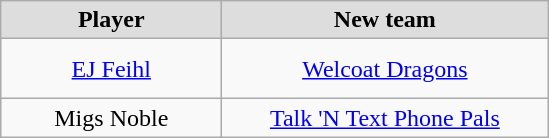<table class="wikitable" style="text-align: center">
<tr align="center" bgcolor="#dddddd">
<td style="width:140px"><strong>Player</strong></td>
<td style="width:210px"><strong>New team</strong></td>
</tr>
<tr style="height:40px">
<td><a href='#'>EJ Feihl</a></td>
<td><a href='#'>Welcoat Dragons</a></td>
</tr>
<tr>
<td>Migs Noble</td>
<td><a href='#'>Talk 'N Text Phone Pals</a></td>
</tr>
</table>
